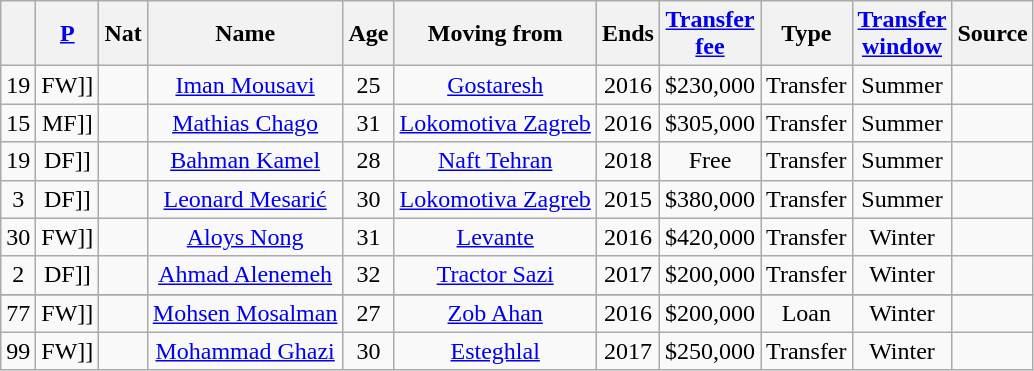<table class="wikitable sortable " style="text-align:center">
<tr>
<th></th>
<th><a href='#'>P</a></th>
<th>Nat</th>
<th>Name</th>
<th>Age</th>
<th>Moving from</th>
<th>Ends</th>
<th><a href='#'>Transfer<br>fee</a></th>
<th>Type</th>
<th><a href='#'>Transfer<br>window</a></th>
<th>Source</th>
</tr>
<tr>
<td>19</td>
<td [[>FW]]</td>
<td></td>
<td><a href='#'>Iman Mousavi</a></td>
<td>25</td>
<td><a href='#'>Gostaresh</a></td>
<td>2016</td>
<td>$230,000</td>
<td>Transfer</td>
<td>Summer</td>
<td></td>
</tr>
<tr>
<td>15</td>
<td [[>MF]]</td>
<td></td>
<td><a href='#'>Mathias Chago</a></td>
<td>31</td>
<td><a href='#'>Lokomotiva Zagreb</a></td>
<td>2016</td>
<td>$305,000</td>
<td>Transfer</td>
<td>Summer</td>
<td></td>
</tr>
<tr>
<td>19</td>
<td [[>DF]]</td>
<td></td>
<td><a href='#'>Bahman Kamel</a></td>
<td>28</td>
<td><a href='#'>Naft Tehran</a></td>
<td>2018</td>
<td>Free</td>
<td>Transfer</td>
<td>Summer</td>
<td></td>
</tr>
<tr>
<td>3</td>
<td [[>DF]]</td>
<td></td>
<td><a href='#'>Leonard Mesarić</a></td>
<td>30</td>
<td><a href='#'>Lokomotiva Zagreb</a></td>
<td>2015</td>
<td>$380,000</td>
<td>Transfer</td>
<td>Summer</td>
<td></td>
</tr>
<tr>
<td>30</td>
<td [[>FW]]</td>
<td></td>
<td><a href='#'>Aloys Nong</a></td>
<td>31</td>
<td><a href='#'>Levante</a></td>
<td>2016</td>
<td>$420,000</td>
<td>Transfer</td>
<td>Winter</td>
<td></td>
</tr>
<tr>
<td>2</td>
<td [[>DF]]</td>
<td></td>
<td><a href='#'>Ahmad Alenemeh</a></td>
<td>32</td>
<td><a href='#'>Tractor Sazi</a></td>
<td>2017</td>
<td>$200,000</td>
<td>Transfer</td>
<td>Winter</td>
<td></td>
</tr>
<tr>
</tr>
<tr>
<td>77</td>
<td [[>FW]]</td>
<td></td>
<td><a href='#'>Mohsen Mosalman</a></td>
<td>27</td>
<td><a href='#'>Zob Ahan</a></td>
<td>2016</td>
<td>$200,000</td>
<td>Loan</td>
<td>Winter</td>
<td></td>
</tr>
<tr>
<td>99</td>
<td [[>FW]]</td>
<td></td>
<td><a href='#'>Mohammad Ghazi</a></td>
<td>30</td>
<td><a href='#'>Esteghlal</a></td>
<td>2017</td>
<td>$250,000</td>
<td>Transfer</td>
<td>Winter</td>
<td></td>
</tr>
</table>
